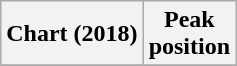<table class="wikitable plainrowheaders" style="text-align:center">
<tr>
<th scope="col">Chart (2018)</th>
<th scope="col">Peak<br> position</th>
</tr>
<tr>
</tr>
</table>
